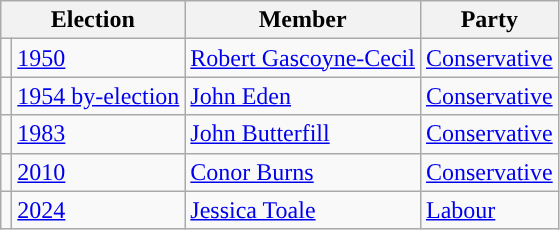<table class="wikitable">
<tr>
<th colspan="2">Election</th>
<th>Member</th>
<th>Party</th>
</tr>
<tr>
<td style="color:inherit;background-color: "></td>
<td><a href='#'>1950</a></td>
<td><a href='#'>Robert Gascoyne-Cecil</a></td>
<td><a href='#'>Conservative</a></td>
</tr>
<tr>
<td style="color:inherit;background-color: "></td>
<td><a href='#'>1954 by-election</a></td>
<td><a href='#'>John Eden</a></td>
<td><a href='#'>Conservative</a></td>
</tr>
<tr>
<td style="color:inherit;background-color: "></td>
<td><a href='#'>1983</a></td>
<td><a href='#'>John Butterfill</a></td>
<td><a href='#'>Conservative</a></td>
</tr>
<tr>
<td style="color:inherit;background-color: "></td>
<td><a href='#'>2010</a></td>
<td><a href='#'>Conor Burns</a></td>
<td><a href='#'>Conservative</a></td>
</tr>
<tr>
<td style="color:inherit;background-color: "></td>
<td><a href='#'>2024</a></td>
<td><a href='#'>Jessica Toale</a></td>
<td><a href='#'>Labour</a></td>
</tr>
</table>
